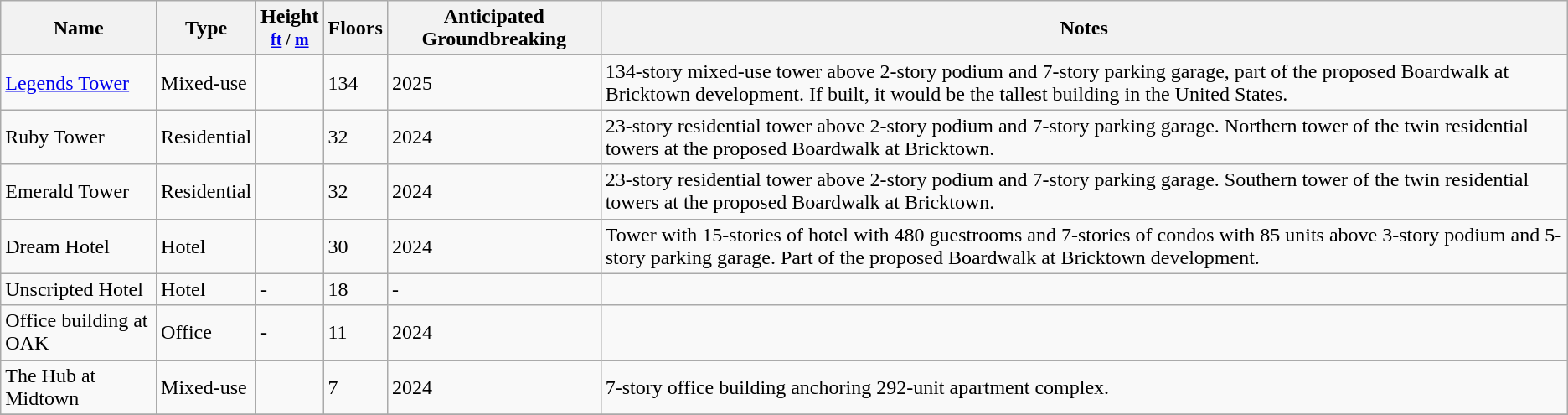<table class="wikitable">
<tr>
<th>Name</th>
<th>Type</th>
<th>Height<br><small><a href='#'>ft</a> / <a href='#'>m</a></small></th>
<th>Floors</th>
<th>Anticipated Groundbreaking</th>
<th class="unsortable">Notes</th>
</tr>
<tr>
<td><a href='#'>Legends Tower</a></td>
<td>Mixed-use</td>
<td></td>
<td>134</td>
<td>2025</td>
<td>134-story mixed-use tower above 2-story podium and 7-story parking garage, part of the proposed Boardwalk at Bricktown development. If built, it would be the tallest building in the United States.</td>
</tr>
<tr>
<td>Ruby Tower</td>
<td>Residential</td>
<td></td>
<td>32</td>
<td>2024</td>
<td>23-story residential tower above 2-story podium and 7-story parking garage. Northern tower of the twin residential towers at the proposed Boardwalk at Bricktown.</td>
</tr>
<tr>
<td>Emerald Tower</td>
<td>Residential</td>
<td></td>
<td>32</td>
<td>2024</td>
<td>23-story residential tower above 2-story podium and 7-story parking garage. Southern tower of the twin residential towers at the proposed Boardwalk at Bricktown.</td>
</tr>
<tr>
<td>Dream Hotel</td>
<td>Hotel</td>
<td></td>
<td>30</td>
<td>2024</td>
<td>Tower with 15-stories of hotel with 480 guestrooms and 7-stories of condos with 85 units above 3-story podium and 5-story parking garage. Part of the proposed Boardwalk at Bricktown development.</td>
</tr>
<tr>
<td>Unscripted Hotel</td>
<td>Hotel</td>
<td>-</td>
<td>18</td>
<td>-</td>
<td></td>
</tr>
<tr>
<td>Office building at OAK</td>
<td>Office</td>
<td>-</td>
<td>11</td>
<td>2024</td>
<td></td>
</tr>
<tr>
<td>The Hub at Midtown</td>
<td>Mixed-use</td>
<td></td>
<td>7</td>
<td>2024</td>
<td>7-story office building anchoring 292-unit apartment complex.</td>
</tr>
<tr>
</tr>
</table>
